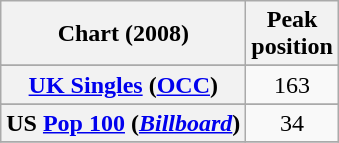<table class="wikitable sortable plainrowheaders" style="text-align:center;">
<tr>
<th scope="col">Chart (2008)</th>
<th scope="col">Peak<br>position</th>
</tr>
<tr>
</tr>
<tr>
<th scope="row"><a href='#'>UK Singles</a> (<a href='#'>OCC</a>)</th>
<td>163</td>
</tr>
<tr>
</tr>
<tr>
</tr>
<tr>
</tr>
<tr>
<th scope="row">US <a href='#'>Pop 100</a> (<a href='#'><em>Billboard</em></a>)</th>
<td>34</td>
</tr>
<tr>
</tr>
</table>
